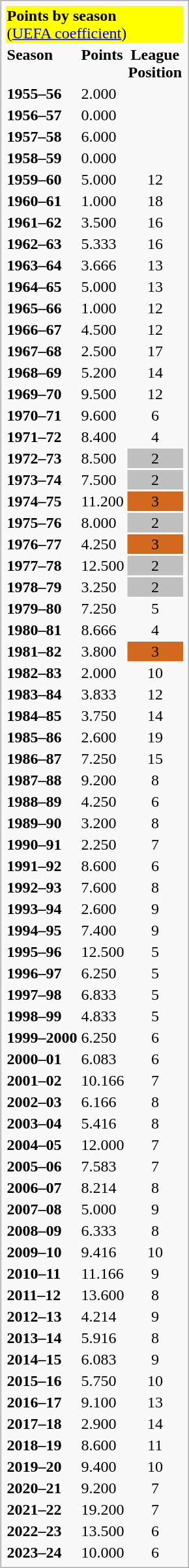<table class="infobox">
<tr>
<td colspan="3" bgcolor="yellow"><strong>Points by season</strong><br>(<a href='#'>UEFA coefficient</a>)</td>
</tr>
<tr>
<td><strong>Season</strong></td>
<td><strong>Points</strong></td>
<td style=text-align:center><strong>League<br>Position</strong></td>
</tr>
<tr>
<td><strong>1955–56</strong></td>
<td>2.000</td>
<td style=text-align:center></td>
</tr>
<tr>
<td><strong>1956–57</strong></td>
<td>0.000</td>
<td style=text-align:center></td>
</tr>
<tr>
<td><strong>1957–58</strong></td>
<td>6.000</td>
<td style=text-align:center></td>
</tr>
<tr>
<td><strong>1958–59</strong></td>
<td>0.000</td>
<td style=text-align:center></td>
</tr>
<tr>
<td><strong>1959–60</strong></td>
<td>5.000</td>
<td style=text-align:center>12</td>
</tr>
<tr>
<td><strong>1960–61</strong></td>
<td>1.000</td>
<td style=text-align:center>18 </td>
</tr>
<tr>
<td><strong>1961–62</strong></td>
<td>3.500</td>
<td style=text-align:center>16 </td>
</tr>
<tr>
<td><strong>1962–63</strong></td>
<td>5.333</td>
<td style=text-align:center>16 </td>
</tr>
<tr>
<td><strong>1963–64</strong></td>
<td>3.666</td>
<td style=text-align:center>13 </td>
</tr>
<tr>
<td><strong>1964–65</strong></td>
<td>5.000</td>
<td style=text-align:center>13 </td>
</tr>
<tr>
<td><strong>1965–66</strong></td>
<td>1.000</td>
<td style=text-align:center>12 </td>
</tr>
<tr>
<td><strong>1966–67</strong></td>
<td>4.500</td>
<td style=text-align:center>12 </td>
</tr>
<tr>
<td><strong>1967–68</strong></td>
<td>2.500</td>
<td style=text-align:center>17 </td>
</tr>
<tr>
<td><strong>1968–69</strong></td>
<td>5.200</td>
<td style=text-align:center>14 </td>
</tr>
<tr>
<td><strong>1969–70</strong></td>
<td>9.500</td>
<td style=text-align:center>12 </td>
</tr>
<tr>
<td><strong>1970–71</strong></td>
<td>9.600</td>
<td style=text-align:center>6 </td>
</tr>
<tr>
<td><strong>1971–72</strong></td>
<td>8.400</td>
<td style=text-align:center>4 </td>
</tr>
<tr>
<td><strong>1972–73</strong></td>
<td>8.500</td>
<td style=text-align:center bgcolor="silver">2 </td>
</tr>
<tr>
<td><strong>1973–74</strong></td>
<td>7.500</td>
<td style=text-align:center bgcolor="silver">2 </td>
</tr>
<tr>
<td><strong>1974–75</strong></td>
<td>11.200</td>
<td style=text-align:center bgcolor="chocolate">3 </td>
</tr>
<tr>
<td><strong>1975–76</strong></td>
<td>8.000</td>
<td style=text-align:center bgcolor="silver">2 </td>
</tr>
<tr>
<td><strong>1976–77</strong></td>
<td>4.250</td>
<td style=text-align:center bgcolor="chocolate">3 </td>
</tr>
<tr>
<td><strong>1977–78</strong></td>
<td>12.500</td>
<td style=text-align:center bgcolor="silver">2 </td>
</tr>
<tr>
<td><strong>1978–79</strong></td>
<td>3.250</td>
<td style=text-align:center bgcolor="silver">2 </td>
</tr>
<tr>
<td><strong>1979–80</strong></td>
<td>7.250</td>
<td style=text-align:center>5 </td>
</tr>
<tr>
<td><strong>1980–81</strong></td>
<td>8.666</td>
<td style=text-align:center>4 </td>
</tr>
<tr>
<td><strong>1981–82</strong></td>
<td>3.800</td>
<td style=text-align:center bgcolor="chocolate">3 </td>
</tr>
<tr>
<td><strong>1982–83</strong></td>
<td>2.000</td>
<td style=text-align:center>10 </td>
</tr>
<tr>
<td><strong>1983–84</strong></td>
<td>3.833</td>
<td style=text-align:center>12 </td>
</tr>
<tr>
<td><strong>1984–85</strong></td>
<td>3.750</td>
<td style=text-align:center>14 </td>
</tr>
<tr>
<td><strong>1985–86</strong></td>
<td>2.600</td>
<td style=text-align:center>19 </td>
</tr>
<tr>
<td><strong>1986–87</strong></td>
<td>7.250</td>
<td style=text-align:center>15 </td>
</tr>
<tr>
<td><strong>1987–88</strong></td>
<td>9.200</td>
<td style=text-align:center>8 </td>
</tr>
<tr>
<td><strong>1988–89</strong></td>
<td>4.250</td>
<td style=text-align:center>6 </td>
</tr>
<tr>
<td><strong>1989–90</strong></td>
<td>3.200</td>
<td style=text-align:center>8 </td>
</tr>
<tr>
<td><strong>1990–91</strong></td>
<td>2.250</td>
<td style=text-align:center>7 </td>
</tr>
<tr>
<td><strong>1991–92</strong></td>
<td>8.600</td>
<td style=text-align:center>6 </td>
</tr>
<tr>
<td><strong>1992–93</strong></td>
<td>7.600</td>
<td style=text-align:center>8 </td>
</tr>
<tr>
<td><strong>1993–94</strong></td>
<td>2.600</td>
<td style=text-align:center>9 </td>
</tr>
<tr>
<td><strong>1994–95</strong></td>
<td>7.400</td>
<td style=text-align:center>9 </td>
</tr>
<tr>
<td><strong>1995–96</strong></td>
<td>12.500</td>
<td style=text-align:center>5 </td>
</tr>
<tr>
<td><strong>1996–97</strong></td>
<td>6.250</td>
<td style=text-align:center>5 </td>
</tr>
<tr>
<td><strong>1997–98</strong></td>
<td>6.833</td>
<td style=text-align:center>5 </td>
</tr>
<tr>
<td><strong>1998–99</strong></td>
<td>4.833</td>
<td style=text-align:center>5 </td>
</tr>
<tr>
<td><strong>1999–2000</strong></td>
<td>6.250</td>
<td style=text-align:center>6 </td>
</tr>
<tr>
<td><strong>2000–01</strong></td>
<td>6.083</td>
<td style=text-align:center>6 </td>
</tr>
<tr>
<td><strong>2001–02</strong></td>
<td>10.166</td>
<td style=text-align:center>7 </td>
</tr>
<tr>
<td><strong>2002–03</strong></td>
<td>6.166</td>
<td style=text-align:center>8 </td>
</tr>
<tr>
<td><strong>2003–04</strong></td>
<td>5.416</td>
<td style=text-align:center>8 </td>
</tr>
<tr>
<td><strong>2004–05</strong></td>
<td>12.000</td>
<td style=text-align:center>7 </td>
</tr>
<tr>
<td><strong>2005–06</strong></td>
<td>7.583</td>
<td style=text-align:center>7 </td>
</tr>
<tr>
<td><strong>2006–07</strong></td>
<td>8.214</td>
<td style=text-align:center>8 </td>
</tr>
<tr>
<td><strong>2007–08</strong></td>
<td>5.000</td>
<td style=text-align:center>9 </td>
</tr>
<tr>
<td><strong>2008–09</strong></td>
<td>6.333</td>
<td style=text-align:center>8 </td>
</tr>
<tr>
<td><strong>2009–10</strong></td>
<td>9.416</td>
<td style=text-align:center>10 </td>
</tr>
<tr>
<td><strong>2010–11</strong></td>
<td>11.166</td>
<td style=text-align:center>9 </td>
</tr>
<tr>
<td><strong>2011–12</strong></td>
<td>13.600</td>
<td style=text-align:center>8 </td>
</tr>
<tr>
<td><strong>2012–13</strong></td>
<td>4.214</td>
<td style=text-align:center>9 </td>
</tr>
<tr>
<td><strong>2013–14</strong></td>
<td>5.916</td>
<td style=text-align:center>8 </td>
</tr>
<tr>
<td><strong>2014–15</strong></td>
<td>6.083</td>
<td style=text-align:center>9 </td>
</tr>
<tr>
<td><strong>2015–16</strong></td>
<td>5.750</td>
<td style=text-align:center>10 </td>
</tr>
<tr>
<td><strong>2016–17</strong></td>
<td>9.100</td>
<td style=text-align:center>13 </td>
</tr>
<tr>
<td><strong>2017–18</strong></td>
<td>2.900</td>
<td style=text-align:center>14 </td>
</tr>
<tr>
<td><strong>2018–19</strong></td>
<td>8.600</td>
<td style=text-align:center>11 </td>
</tr>
<tr>
<td><strong>2019–20</strong></td>
<td>9.400</td>
<td style=text-align:center>10 </td>
</tr>
<tr>
<td><strong>2020–21</strong></td>
<td>9.200</td>
<td style=text-align:center>7 </td>
</tr>
<tr>
<td><strong>2021–22</strong></td>
<td>19.200</td>
<td style=text-align:center>7 </td>
</tr>
<tr>
<td><strong>2022–23</strong></td>
<td>13.500</td>
<td style=text-align:center>6 </td>
</tr>
<tr>
<td><strong>2023–24</strong></td>
<td>10.000</td>
<td style=text-align:center>6 </td>
</tr>
</table>
